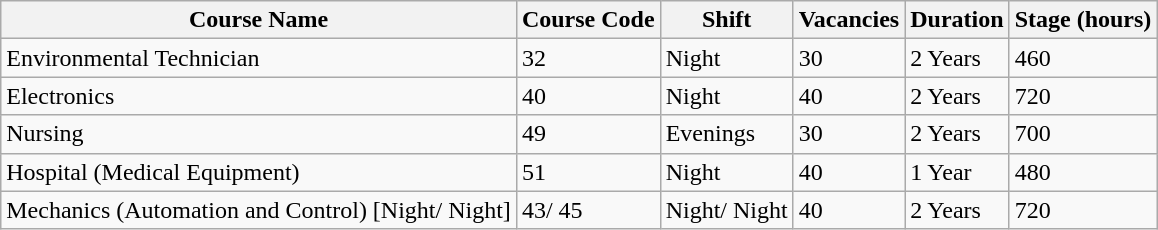<table class="wikitable">
<tr>
<th>Course Name</th>
<th>Course Code</th>
<th>Shift</th>
<th>Vacancies</th>
<th>Duration</th>
<th>Stage (hours)</th>
</tr>
<tr>
<td>Environmental Technician</td>
<td>32</td>
<td>Night</td>
<td>30</td>
<td>2 Years</td>
<td>460</td>
</tr>
<tr>
<td>Electronics</td>
<td>40</td>
<td>Night</td>
<td>40</td>
<td>2 Years</td>
<td>720</td>
</tr>
<tr>
<td>Nursing</td>
<td>49</td>
<td>Evenings</td>
<td>30</td>
<td>2 Years</td>
<td>700</td>
</tr>
<tr>
<td>Hospital (Medical Equipment)</td>
<td>51</td>
<td>Night</td>
<td>40</td>
<td>1 Year</td>
<td>480</td>
</tr>
<tr>
<td>Mechanics (Automation and Control) [Night/ Night]</td>
<td>43/ 45</td>
<td>Night/ Night</td>
<td>40</td>
<td>2 Years</td>
<td>720</td>
</tr>
</table>
